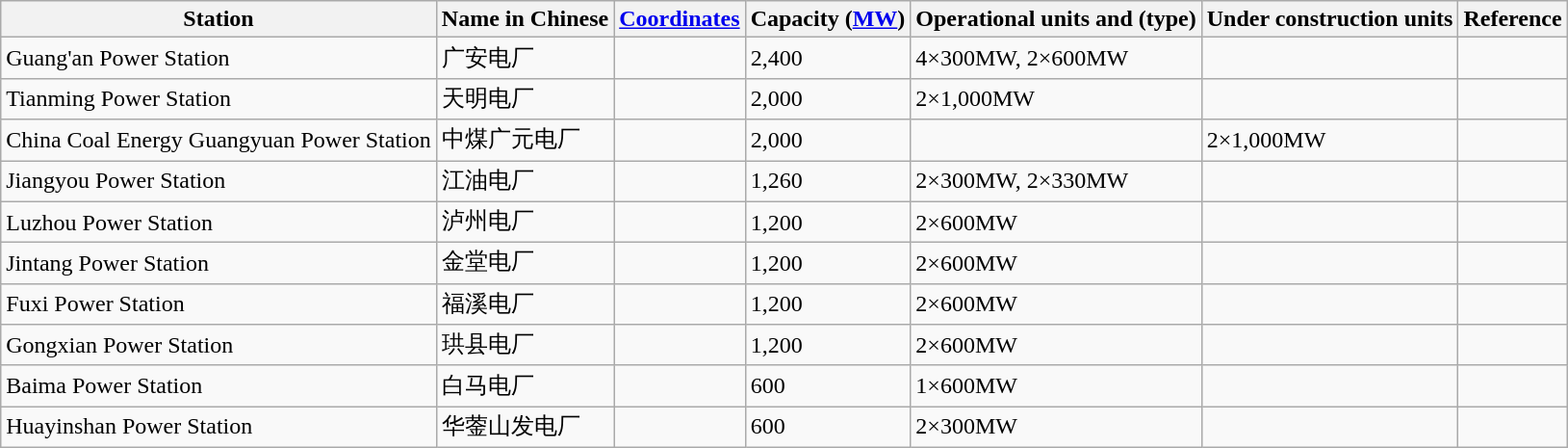<table class="wikitable sortable">
<tr>
<th>Station</th>
<th>Name in Chinese</th>
<th><a href='#'>Coordinates</a></th>
<th>Capacity (<a href='#'>MW</a>)</th>
<th>Operational units and (type)</th>
<th>Under construction units</th>
<th>Reference</th>
</tr>
<tr>
<td>Guang'an Power Station</td>
<td>广安电厂</td>
<td></td>
<td>2,400</td>
<td>4×300MW, 2×600MW</td>
<td></td>
<td></td>
</tr>
<tr>
<td>Tianming Power Station</td>
<td>天明电厂</td>
<td></td>
<td>2,000</td>
<td>2×1,000MW</td>
<td></td>
<td></td>
</tr>
<tr>
<td>China Coal Energy Guangyuan Power Station</td>
<td>中煤广元电厂</td>
<td></td>
<td>2,000</td>
<td></td>
<td>2×1,000MW</td>
<td></td>
</tr>
<tr>
<td>Jiangyou Power Station</td>
<td>江油电厂</td>
<td></td>
<td>1,260</td>
<td>2×300MW, 2×330MW</td>
<td></td>
<td></td>
</tr>
<tr>
<td>Luzhou Power Station</td>
<td>泸州电厂</td>
<td></td>
<td>1,200</td>
<td>2×600MW</td>
<td></td>
<td></td>
</tr>
<tr>
<td>Jintang Power Station</td>
<td>金堂电厂</td>
<td></td>
<td>1,200</td>
<td>2×600MW</td>
<td></td>
<td></td>
</tr>
<tr>
<td>Fuxi Power Station</td>
<td>福溪电厂</td>
<td></td>
<td>1,200</td>
<td>2×600MW</td>
<td></td>
<td></td>
</tr>
<tr>
<td>Gongxian Power Station</td>
<td>珙县电厂</td>
<td></td>
<td>1,200</td>
<td>2×600MW</td>
<td></td>
<td></td>
</tr>
<tr>
<td>Baima Power Station</td>
<td>白马电厂</td>
<td></td>
<td>600</td>
<td>1×600MW</td>
<td></td>
<td></td>
</tr>
<tr>
<td>Huayinshan Power Station</td>
<td>华蓥山发电厂</td>
<td></td>
<td>600</td>
<td>2×300MW</td>
<td></td>
<td></td>
</tr>
</table>
